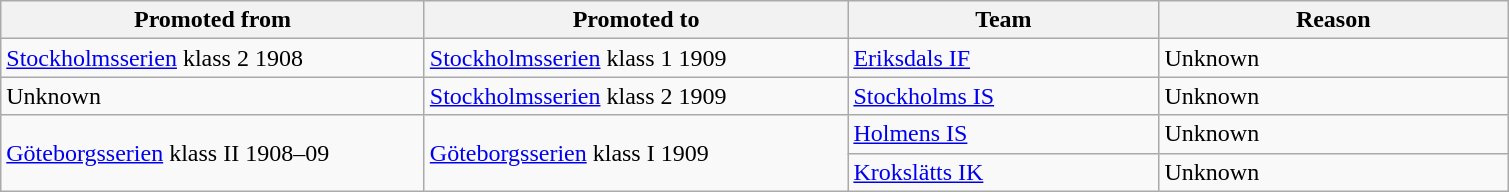<table class="wikitable" style="text-align: left;">
<tr>
<th style="width: 275px;">Promoted from</th>
<th style="width: 275px;">Promoted to</th>
<th style="width: 200px;">Team</th>
<th style="width: 225px;">Reason</th>
</tr>
<tr>
<td><a href='#'>Stockholmsserien</a> klass 2 1908</td>
<td><a href='#'>Stockholmsserien</a> klass 1 1909</td>
<td><a href='#'>Eriksdals IF</a></td>
<td>Unknown</td>
</tr>
<tr>
<td>Unknown</td>
<td><a href='#'>Stockholmsserien</a> klass 2 1909</td>
<td><a href='#'>Stockholms IS</a></td>
<td>Unknown</td>
</tr>
<tr>
<td rowspan=2><a href='#'>Göteborgsserien</a> klass II 1908–09</td>
<td rowspan=2><a href='#'>Göteborgsserien</a> klass I 1909</td>
<td><a href='#'>Holmens IS</a></td>
<td>Unknown</td>
</tr>
<tr>
<td><a href='#'>Krokslätts IK</a></td>
<td>Unknown</td>
</tr>
</table>
